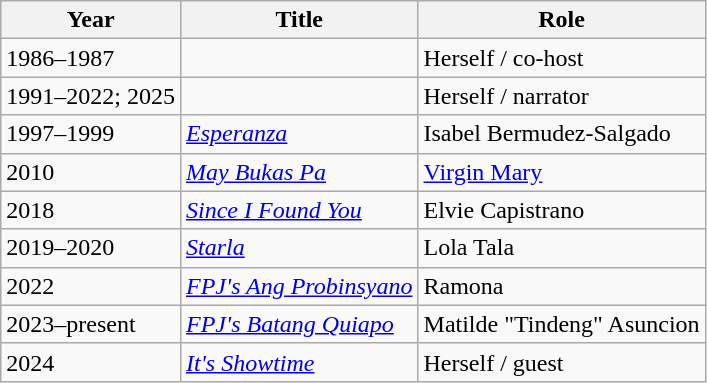<table class="wikitable sortable" background: #f9f9f9>
<tr>
<th>Year</th>
<th>Title</th>
<th>Role</th>
</tr>
<tr>
<td>1986–1987</td>
<td></td>
<td>Herself / co-host</td>
</tr>
<tr>
<td>1991–2022; 2025</td>
<td></td>
<td>Herself / narrator</td>
</tr>
<tr>
<td>1997–1999</td>
<td><em><a href='#'>Esperanza</a></em></td>
<td>Isabel Bermudez-Salgado</td>
</tr>
<tr>
<td>2010</td>
<td><em><a href='#'>May Bukas Pa</a></em></td>
<td><a href='#'>Virgin Mary</a></td>
</tr>
<tr>
<td>2018</td>
<td><em><a href='#'>Since I Found You</a></em></td>
<td>Elvie Capistrano</td>
</tr>
<tr>
<td>2019–2020</td>
<td><em><a href='#'>Starla</a></em></td>
<td>Lola Tala</td>
</tr>
<tr>
<td>2022</td>
<td><em> <a href='#'>FPJ's Ang Probinsyano</a></em></td>
<td>Ramona</td>
</tr>
<tr>
<td>2023–present</td>
<td><em><a href='#'>FPJ's Batang Quiapo</a></em></td>
<td>Matilde "Tindeng" Asuncion</td>
</tr>
<tr>
<td>2024</td>
<td><em><a href='#'>It's Showtime</a></em></td>
<td>Herself / guest</td>
</tr>
</table>
